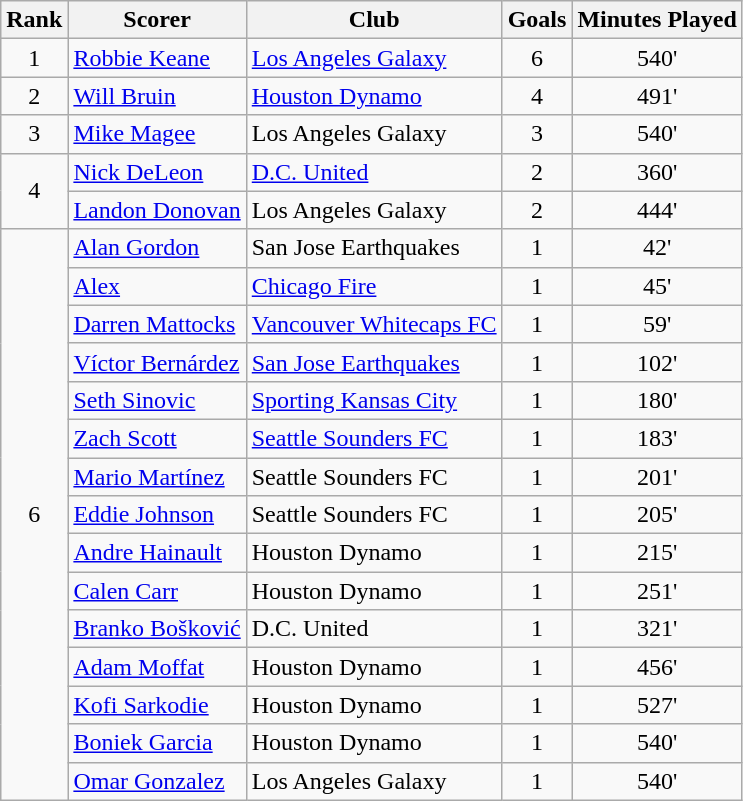<table class="wikitable">
<tr>
<th>Rank</th>
<th>Scorer</th>
<th>Club</th>
<th>Goals</th>
<th>Minutes Played</th>
</tr>
<tr>
<td style="text-align:center;">1</td>
<td> <a href='#'>Robbie Keane</a></td>
<td><a href='#'>Los Angeles Galaxy</a></td>
<td style="text-align:center;">6</td>
<td style="text-align:center;">540'</td>
</tr>
<tr>
<td style="text-align:center;">2</td>
<td> <a href='#'>Will Bruin</a></td>
<td><a href='#'>Houston Dynamo</a></td>
<td style="text-align:center;">4</td>
<td style="text-align:center;">491'</td>
</tr>
<tr>
<td style="text-align:center;">3</td>
<td> <a href='#'>Mike Magee</a></td>
<td>Los Angeles Galaxy</td>
<td style="text-align:center;">3</td>
<td style="text-align:center;">540'</td>
</tr>
<tr>
<td rowspan="2" style="text-align:center;">4</td>
<td align="left"> <a href='#'>Nick DeLeon</a></td>
<td align="left"><a href='#'>D.C. United</a></td>
<td style="text-align:center;">2</td>
<td style="text-align:center;">360'</td>
</tr>
<tr>
<td align="left"> <a href='#'>Landon Donovan</a></td>
<td>Los Angeles Galaxy</td>
<td style="text-align:center;">2</td>
<td style="text-align:center;">444'</td>
</tr>
<tr>
<td rowspan="15" style="text-align:center;">6</td>
<td align="left"> <a href='#'>Alan Gordon</a></td>
<td align="left">San Jose Earthquakes</td>
<td style="text-align:center;">1</td>
<td style="text-align:center;">42'</td>
</tr>
<tr>
<td> <a href='#'>Alex</a></td>
<td><a href='#'>Chicago Fire</a></td>
<td style="text-align:center;">1</td>
<td style="text-align:center;">45'</td>
</tr>
<tr>
<td> <a href='#'>Darren Mattocks</a></td>
<td><a href='#'>Vancouver Whitecaps FC</a></td>
<td style="text-align:center;">1</td>
<td style="text-align:center;">59'</td>
</tr>
<tr>
<td align="left"> <a href='#'>Víctor Bernárdez</a></td>
<td align="left"><a href='#'>San Jose Earthquakes</a></td>
<td style="text-align:center;">1</td>
<td style="text-align:center;">102'</td>
</tr>
<tr>
<td align="left"> <a href='#'>Seth Sinovic</a></td>
<td align="left"><a href='#'>Sporting Kansas City</a></td>
<td style="text-align:center;">1</td>
<td style="text-align:center;">180'</td>
</tr>
<tr>
<td align="left"> <a href='#'>Zach Scott</a></td>
<td align="left"><a href='#'>Seattle Sounders FC</a></td>
<td style="text-align:center;">1</td>
<td style="text-align:center;">183'</td>
</tr>
<tr>
<td align="left"> <a href='#'>Mario Martínez</a></td>
<td align="left">Seattle Sounders FC</td>
<td style="text-align:center;">1</td>
<td style="text-align:center;">201'</td>
</tr>
<tr>
<td align="left"> <a href='#'>Eddie Johnson</a></td>
<td align="left">Seattle Sounders FC</td>
<td style="text-align:center;">1</td>
<td style="text-align:center;">205'</td>
</tr>
<tr>
<td align="left"> <a href='#'>Andre Hainault</a></td>
<td align="left">Houston Dynamo</td>
<td style="text-align:center;">1</td>
<td style="text-align:center;">215'</td>
</tr>
<tr>
<td align="left"> <a href='#'>Calen Carr</a></td>
<td align="left">Houston Dynamo</td>
<td style="text-align:center;">1</td>
<td style="text-align:center;">251'</td>
</tr>
<tr>
<td align="left"> <a href='#'>Branko Bošković</a></td>
<td align="left">D.C. United</td>
<td style="text-align:center;">1</td>
<td style="text-align:center;">321'</td>
</tr>
<tr>
<td align="left"> <a href='#'>Adam Moffat</a></td>
<td>Houston Dynamo</td>
<td style="text-align:center;">1</td>
<td style="text-align:center;">456'</td>
</tr>
<tr>
<td align="left"> <a href='#'>Kofi Sarkodie</a></td>
<td align="left">Houston Dynamo</td>
<td style="text-align:center;">1</td>
<td style="text-align:center;">527'</td>
</tr>
<tr>
<td align="left"> <a href='#'>Boniek Garcia</a></td>
<td>Houston Dynamo</td>
<td style="text-align:center;">1</td>
<td style="text-align:center;">540'</td>
</tr>
<tr>
<td align="left"> <a href='#'>Omar Gonzalez</a></td>
<td>Los Angeles Galaxy</td>
<td style="text-align:center;">1</td>
<td style="text-align:center;">540'</td>
</tr>
</table>
